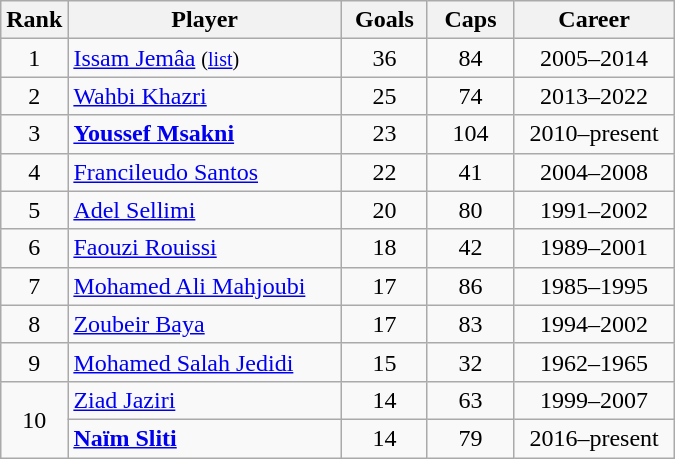<table class="wikitable sortable" style="text-align:center">
<tr>
<th width=30px>Rank</th>
<th width=175px>Player</th>
<th width=50px>Goals</th>
<th width=50px>Caps</th>
<th width=100px>Career</th>
</tr>
<tr>
<td>1</td>
<td style="text-align:left;"><a href='#'>Issam Jemâa</a> <small>(<a href='#'>list</a>)</small></td>
<td>36</td>
<td>84</td>
<td>2005–2014</td>
</tr>
<tr>
<td>2</td>
<td style="text-align:left;"><a href='#'>Wahbi Khazri</a></td>
<td>25</td>
<td>74</td>
<td>2013–2022</td>
</tr>
<tr>
<td>3</td>
<td style="text-align:left;"><strong><a href='#'>Youssef Msakni</a></strong></td>
<td>23</td>
<td>104</td>
<td>2010–present</td>
</tr>
<tr>
<td>4</td>
<td style="text-align:left;"><a href='#'>Francileudo Santos</a></td>
<td>22</td>
<td>41</td>
<td>2004–2008</td>
</tr>
<tr>
<td>5</td>
<td style="text-align:left;"><a href='#'>Adel Sellimi</a></td>
<td>20</td>
<td>80</td>
<td>1991–2002</td>
</tr>
<tr>
<td>6</td>
<td style="text-align:left;"><a href='#'>Faouzi Rouissi</a></td>
<td>18</td>
<td>42</td>
<td>1989–2001</td>
</tr>
<tr>
<td>7</td>
<td style="text-align:left;"><a href='#'>Mohamed Ali Mahjoubi</a></td>
<td>17</td>
<td>86</td>
<td>1985–1995</td>
</tr>
<tr>
<td>8</td>
<td style="text-align:left;"><a href='#'>Zoubeir Baya</a></td>
<td>17</td>
<td>83</td>
<td>1994–2002</td>
</tr>
<tr>
<td>9</td>
<td style="text-align:left;"><a href='#'>Mohamed Salah Jedidi</a></td>
<td>15</td>
<td>32</td>
<td>1962–1965</td>
</tr>
<tr>
<td rowspan="2">10</td>
<td style="text-align:left;"><a href='#'>Ziad Jaziri</a></td>
<td>14</td>
<td>63</td>
<td>1999–2007</td>
</tr>
<tr>
<td style="text-align:left;"><strong><a href='#'>Naïm Sliti</a></strong></td>
<td>14</td>
<td>79</td>
<td>2016–present</td>
</tr>
</table>
